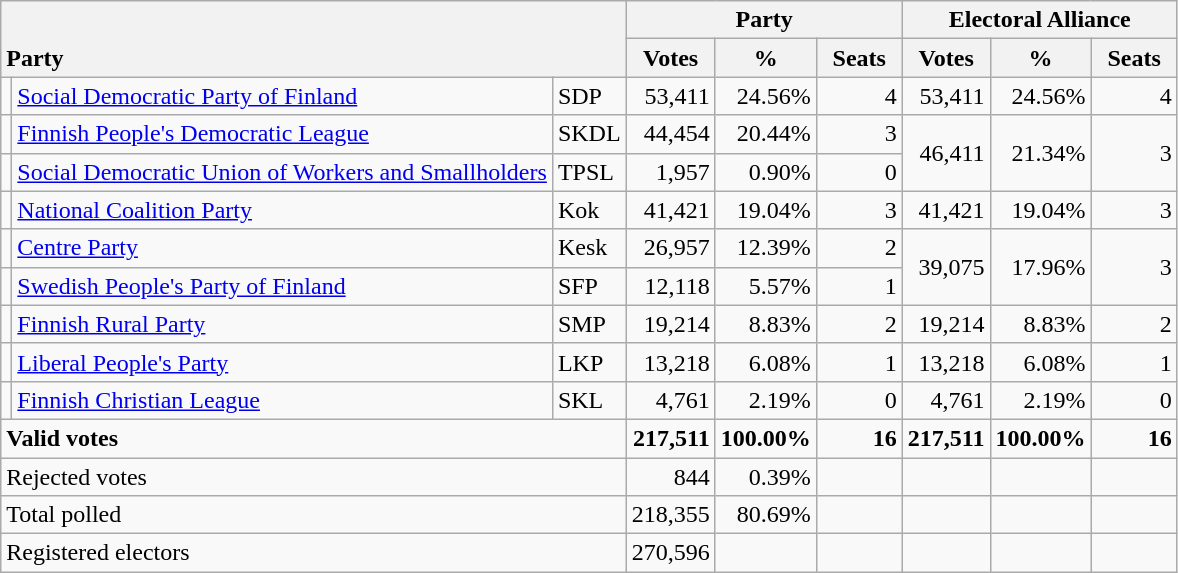<table class="wikitable" border="1" style="text-align:right;">
<tr>
<th style="text-align:left;" valign=bottom rowspan=2 colspan=3>Party</th>
<th colspan=3>Party</th>
<th colspan=3>Electoral Alliance</th>
</tr>
<tr>
<th align=center valign=bottom width="50">Votes</th>
<th align=center valign=bottom width="50">%</th>
<th align=center valign=bottom width="50">Seats</th>
<th align=center valign=bottom width="50">Votes</th>
<th align=center valign=bottom width="50">%</th>
<th align=center valign=bottom width="50">Seats</th>
</tr>
<tr>
<td></td>
<td align=left style="white-space: nowrap;"><a href='#'>Social Democratic Party of Finland</a></td>
<td align=left>SDP</td>
<td>53,411</td>
<td>24.56%</td>
<td>4</td>
<td>53,411</td>
<td>24.56%</td>
<td>4</td>
</tr>
<tr>
<td></td>
<td align=left><a href='#'>Finnish People's Democratic League</a></td>
<td align=left>SKDL</td>
<td>44,454</td>
<td>20.44%</td>
<td>3</td>
<td rowspan=2>46,411</td>
<td rowspan=2>21.34%</td>
<td rowspan=2>3</td>
</tr>
<tr>
<td></td>
<td align=left><a href='#'>Social Democratic Union of Workers and Smallholders</a></td>
<td align=left>TPSL</td>
<td>1,957</td>
<td>0.90%</td>
<td>0</td>
</tr>
<tr>
<td></td>
<td align=left><a href='#'>National Coalition Party</a></td>
<td align=left>Kok</td>
<td>41,421</td>
<td>19.04%</td>
<td>3</td>
<td>41,421</td>
<td>19.04%</td>
<td>3</td>
</tr>
<tr>
<td></td>
<td align=left><a href='#'>Centre Party</a></td>
<td align=left>Kesk</td>
<td>26,957</td>
<td>12.39%</td>
<td>2</td>
<td rowspan=2>39,075</td>
<td rowspan=2>17.96%</td>
<td rowspan=2>3</td>
</tr>
<tr>
<td></td>
<td align=left><a href='#'>Swedish People's Party of Finland</a></td>
<td align=left>SFP</td>
<td>12,118</td>
<td>5.57%</td>
<td>1</td>
</tr>
<tr>
<td></td>
<td align=left><a href='#'>Finnish Rural Party</a></td>
<td align=left>SMP</td>
<td>19,214</td>
<td>8.83%</td>
<td>2</td>
<td>19,214</td>
<td>8.83%</td>
<td>2</td>
</tr>
<tr>
<td></td>
<td align=left><a href='#'>Liberal People's Party</a></td>
<td align=left>LKP</td>
<td>13,218</td>
<td>6.08%</td>
<td>1</td>
<td>13,218</td>
<td>6.08%</td>
<td>1</td>
</tr>
<tr>
<td></td>
<td align=left><a href='#'>Finnish Christian League</a></td>
<td align=left>SKL</td>
<td>4,761</td>
<td>2.19%</td>
<td>0</td>
<td>4,761</td>
<td>2.19%</td>
<td>0</td>
</tr>
<tr style="font-weight:bold">
<td align=left colspan=3>Valid votes</td>
<td>217,511</td>
<td>100.00%</td>
<td>16</td>
<td>217,511</td>
<td>100.00%</td>
<td>16</td>
</tr>
<tr>
<td align=left colspan=3>Rejected votes</td>
<td>844</td>
<td>0.39%</td>
<td></td>
<td></td>
<td></td>
<td></td>
</tr>
<tr>
<td align=left colspan=3>Total polled</td>
<td>218,355</td>
<td>80.69%</td>
<td></td>
<td></td>
<td></td>
<td></td>
</tr>
<tr>
<td align=left colspan=3>Registered electors</td>
<td>270,596</td>
<td></td>
<td></td>
<td></td>
<td></td>
<td></td>
</tr>
</table>
